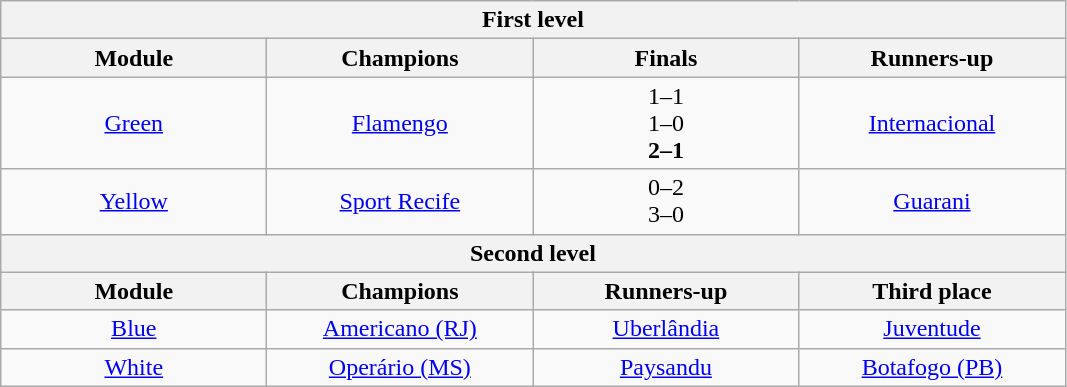<table class="wikitable" style="text-align:center; margin-left:1em;">
<tr>
<th colspan=4>First level</th>
</tr>
<tr>
<th style="width:170px">Module</th>
<th style="width:170px">Champions</th>
<th style="width:170px">Finals</th>
<th style="width:170px">Runners-up</th>
</tr>
<tr>
<td><a href='#'>Green</a><br></td>
<td><a href='#'>Flamengo</a></td>
<td>1–1<br>1–0<br><strong>2–1</strong></td>
<td><a href='#'>Internacional</a></td>
</tr>
<tr>
<td><a href='#'>Yellow</a><br></td>
<td><a href='#'>Sport Recife</a></td>
<td>0–2<br>3–0 <br></td>
<td><a href='#'>Guarani</a></td>
</tr>
<tr>
<th colspan=4>Second level</th>
</tr>
<tr>
<th>Module</th>
<th>Champions</th>
<th>Runners-up</th>
<th>Third place</th>
</tr>
<tr>
<td><a href='#'>Blue</a><br></td>
<td><a href='#'>Americano (RJ)</a></td>
<td><a href='#'>Uberlândia</a></td>
<td><a href='#'>Juventude</a></td>
</tr>
<tr>
<td><a href='#'>White</a><br></td>
<td><a href='#'>Operário (MS)</a></td>
<td><a href='#'>Paysandu</a></td>
<td><a href='#'>Botafogo (PB)</a></td>
</tr>
</table>
